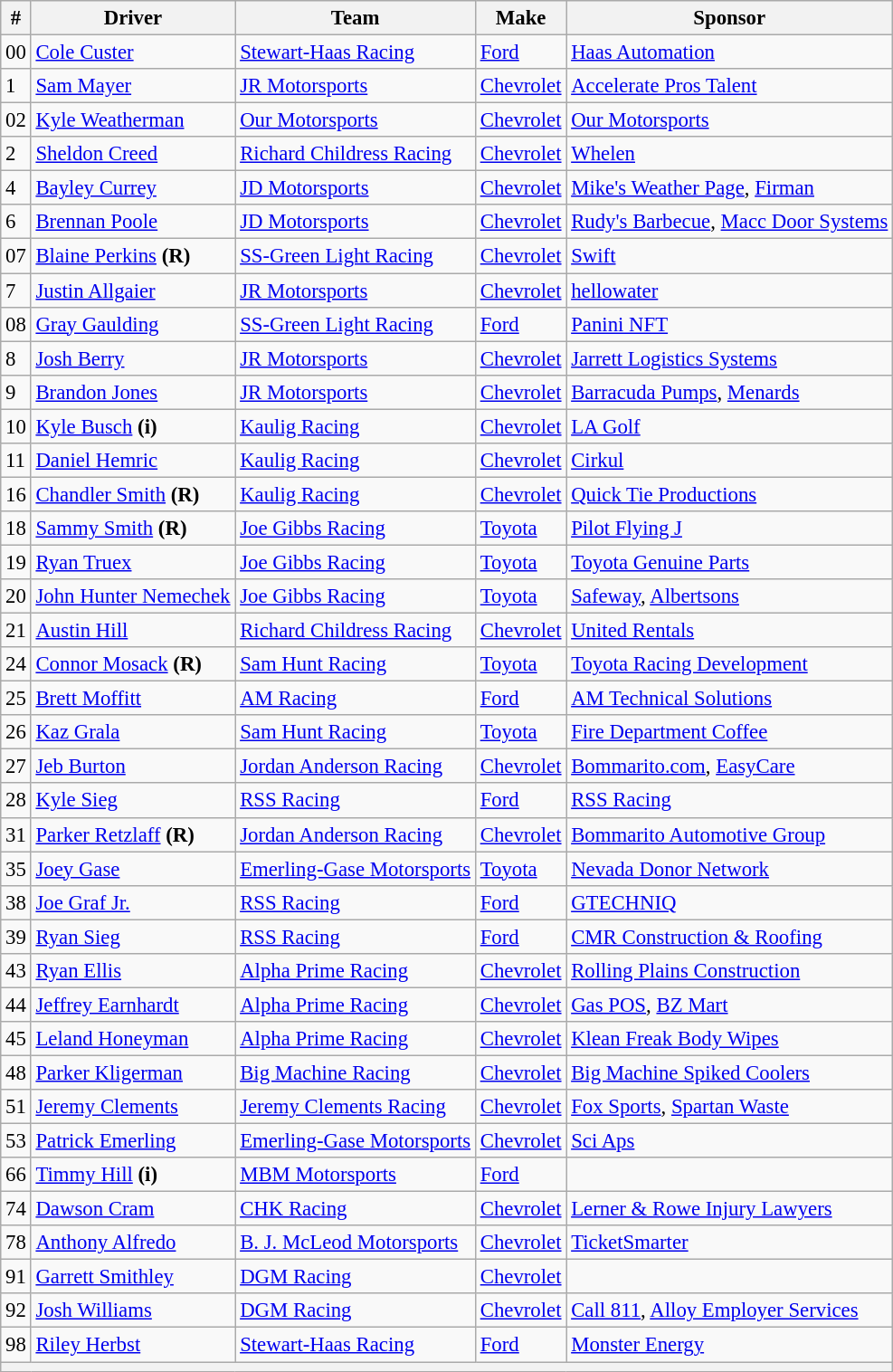<table class="wikitable" style="font-size: 95%;">
<tr>
<th>#</th>
<th>Driver</th>
<th>Team</th>
<th>Make</th>
<th>Sponsor</th>
</tr>
<tr>
<td>00</td>
<td><a href='#'>Cole Custer</a></td>
<td><a href='#'>Stewart-Haas Racing</a></td>
<td><a href='#'>Ford</a></td>
<td><a href='#'>Haas Automation</a></td>
</tr>
<tr>
<td>1</td>
<td><a href='#'>Sam Mayer</a></td>
<td><a href='#'>JR Motorsports</a></td>
<td><a href='#'>Chevrolet</a></td>
<td><a href='#'>Accelerate Pros Talent</a></td>
</tr>
<tr>
<td>02</td>
<td><a href='#'>Kyle Weatherman</a></td>
<td><a href='#'>Our Motorsports</a></td>
<td><a href='#'>Chevrolet</a></td>
<td><a href='#'>Our Motorsports</a></td>
</tr>
<tr>
<td>2</td>
<td><a href='#'>Sheldon Creed</a></td>
<td><a href='#'>Richard Childress Racing</a></td>
<td><a href='#'>Chevrolet</a></td>
<td><a href='#'>Whelen</a></td>
</tr>
<tr>
<td>4</td>
<td><a href='#'>Bayley Currey</a></td>
<td><a href='#'>JD Motorsports</a></td>
<td><a href='#'>Chevrolet</a></td>
<td><a href='#'>Mike's Weather Page</a>, <a href='#'>Firman</a></td>
</tr>
<tr>
<td>6</td>
<td><a href='#'>Brennan Poole</a></td>
<td><a href='#'>JD Motorsports</a></td>
<td><a href='#'>Chevrolet</a></td>
<td><a href='#'>Rudy's Barbecue</a>, <a href='#'>Macc Door Systems</a></td>
</tr>
<tr>
<td>07</td>
<td><a href='#'>Blaine Perkins</a> <strong>(R)</strong></td>
<td><a href='#'>SS-Green Light Racing</a></td>
<td><a href='#'>Chevrolet</a></td>
<td><a href='#'>Swift</a></td>
</tr>
<tr>
<td>7</td>
<td><a href='#'>Justin Allgaier</a></td>
<td><a href='#'>JR Motorsports</a></td>
<td><a href='#'>Chevrolet</a></td>
<td><a href='#'>hellowater</a></td>
</tr>
<tr>
<td>08</td>
<td><a href='#'>Gray Gaulding</a></td>
<td><a href='#'>SS-Green Light Racing</a></td>
<td><a href='#'>Ford</a></td>
<td><a href='#'>Panini NFT</a></td>
</tr>
<tr>
<td>8</td>
<td><a href='#'>Josh Berry</a></td>
<td><a href='#'>JR Motorsports</a></td>
<td><a href='#'>Chevrolet</a></td>
<td><a href='#'>Jarrett Logistics Systems</a></td>
</tr>
<tr>
<td>9</td>
<td><a href='#'>Brandon Jones</a></td>
<td><a href='#'>JR Motorsports</a></td>
<td><a href='#'>Chevrolet</a></td>
<td><a href='#'>Barracuda Pumps</a>, <a href='#'>Menards</a></td>
</tr>
<tr>
<td>10</td>
<td><a href='#'>Kyle Busch</a> <strong>(i)</strong></td>
<td><a href='#'>Kaulig Racing</a></td>
<td><a href='#'>Chevrolet</a></td>
<td><a href='#'>LA Golf</a></td>
</tr>
<tr>
<td>11</td>
<td><a href='#'>Daniel Hemric</a></td>
<td><a href='#'>Kaulig Racing</a></td>
<td><a href='#'>Chevrolet</a></td>
<td><a href='#'>Cirkul</a></td>
</tr>
<tr>
<td>16</td>
<td><a href='#'>Chandler Smith</a> <strong>(R)</strong></td>
<td><a href='#'>Kaulig Racing</a></td>
<td><a href='#'>Chevrolet</a></td>
<td><a href='#'>Quick Tie Productions</a></td>
</tr>
<tr>
<td>18</td>
<td nowrap=""><a href='#'>Sammy Smith</a> <strong>(R)</strong></td>
<td><a href='#'>Joe Gibbs Racing</a></td>
<td><a href='#'>Toyota</a></td>
<td><a href='#'>Pilot Flying J</a></td>
</tr>
<tr>
<td>19</td>
<td><a href='#'>Ryan Truex</a></td>
<td><a href='#'>Joe Gibbs Racing</a></td>
<td><a href='#'>Toyota</a></td>
<td><a href='#'>Toyota Genuine Parts</a></td>
</tr>
<tr>
<td>20</td>
<td nowrap><a href='#'>John Hunter Nemechek</a></td>
<td><a href='#'>Joe Gibbs Racing</a></td>
<td><a href='#'>Toyota</a></td>
<td><a href='#'>Safeway</a>, <a href='#'>Albertsons</a></td>
</tr>
<tr>
<td>21</td>
<td><a href='#'>Austin Hill</a></td>
<td><a href='#'>Richard Childress Racing</a></td>
<td><a href='#'>Chevrolet</a></td>
<td><a href='#'>United Rentals</a></td>
</tr>
<tr>
<td>24</td>
<td><a href='#'>Connor Mosack</a> <strong>(R)</strong></td>
<td><a href='#'>Sam Hunt Racing</a></td>
<td><a href='#'>Toyota</a></td>
<td><a href='#'>Toyota Racing Development</a></td>
</tr>
<tr>
<td>25</td>
<td><a href='#'>Brett Moffitt</a></td>
<td><a href='#'>AM Racing</a></td>
<td><a href='#'>Ford</a></td>
<td><a href='#'>AM Technical Solutions</a></td>
</tr>
<tr>
<td>26</td>
<td><a href='#'>Kaz Grala</a></td>
<td><a href='#'>Sam Hunt Racing</a></td>
<td><a href='#'>Toyota</a></td>
<td><a href='#'>Fire Department Coffee</a></td>
</tr>
<tr>
<td>27</td>
<td><a href='#'>Jeb Burton</a></td>
<td><a href='#'>Jordan Anderson Racing</a></td>
<td><a href='#'>Chevrolet</a></td>
<td><a href='#'>Bommarito.com</a>, <a href='#'>EasyCare</a></td>
</tr>
<tr>
<td>28</td>
<td><a href='#'>Kyle Sieg</a></td>
<td nowrap=""><a href='#'>RSS Racing</a></td>
<td><a href='#'>Ford</a></td>
<td><a href='#'>RSS Racing</a></td>
</tr>
<tr>
<td>31</td>
<td><a href='#'>Parker Retzlaff</a> <strong>(R)</strong></td>
<td nowrap=""><a href='#'>Jordan Anderson Racing</a></td>
<td><a href='#'>Chevrolet</a></td>
<td><a href='#'>Bommarito Automotive Group</a></td>
</tr>
<tr>
<td>35</td>
<td><a href='#'>Joey Gase</a></td>
<td nowrap><a href='#'>Emerling-Gase Motorsports</a></td>
<td><a href='#'>Toyota</a></td>
<td><a href='#'>Nevada Donor Network</a></td>
</tr>
<tr>
<td>38</td>
<td><a href='#'>Joe Graf Jr.</a></td>
<td><a href='#'>RSS Racing</a></td>
<td><a href='#'>Ford</a></td>
<td><a href='#'>GTECHNIQ</a></td>
</tr>
<tr>
<td>39</td>
<td><a href='#'>Ryan Sieg</a></td>
<td><a href='#'>RSS Racing</a></td>
<td><a href='#'>Ford</a></td>
<td><a href='#'>CMR Construction & Roofing</a></td>
</tr>
<tr>
<td>43</td>
<td><a href='#'>Ryan Ellis</a></td>
<td><a href='#'>Alpha Prime Racing</a></td>
<td><a href='#'>Chevrolet</a></td>
<td><a href='#'>Rolling Plains Construction</a></td>
</tr>
<tr>
<td>44</td>
<td><a href='#'>Jeffrey Earnhardt</a></td>
<td><a href='#'>Alpha Prime Racing</a></td>
<td><a href='#'>Chevrolet</a></td>
<td><a href='#'>Gas POS</a>, <a href='#'>BZ Mart</a></td>
</tr>
<tr>
<td>45</td>
<td><a href='#'>Leland Honeyman</a></td>
<td><a href='#'>Alpha Prime Racing</a></td>
<td><a href='#'>Chevrolet</a></td>
<td><a href='#'>Klean Freak Body Wipes</a></td>
</tr>
<tr>
<td>48</td>
<td><a href='#'>Parker Kligerman</a></td>
<td><a href='#'>Big Machine Racing</a></td>
<td><a href='#'>Chevrolet</a></td>
<td><a href='#'>Big Machine Spiked Coolers</a></td>
</tr>
<tr>
<td>51</td>
<td><a href='#'>Jeremy Clements</a></td>
<td><a href='#'>Jeremy Clements Racing</a></td>
<td><a href='#'>Chevrolet</a></td>
<td><a href='#'>Fox Sports</a>, <a href='#'>Spartan Waste</a></td>
</tr>
<tr>
<td>53</td>
<td><a href='#'>Patrick Emerling</a></td>
<td><a href='#'>Emerling-Gase Motorsports</a></td>
<td><a href='#'>Chevrolet</a></td>
<td><a href='#'>Sci Aps</a></td>
</tr>
<tr>
<td>66</td>
<td><a href='#'>Timmy Hill</a> <strong>(i)</strong></td>
<td><a href='#'>MBM Motorsports</a></td>
<td><a href='#'>Ford</a></td>
<td></td>
</tr>
<tr>
<td>74</td>
<td><a href='#'>Dawson Cram</a></td>
<td><a href='#'>CHK Racing</a></td>
<td><a href='#'>Chevrolet</a></td>
<td><a href='#'>Lerner & Rowe Injury Lawyers</a></td>
</tr>
<tr>
<td>78</td>
<td><a href='#'>Anthony Alfredo</a></td>
<td><a href='#'>B. J. McLeod Motorsports</a></td>
<td><a href='#'>Chevrolet</a></td>
<td><a href='#'>TicketSmarter</a></td>
</tr>
<tr>
<td>91</td>
<td><a href='#'>Garrett Smithley</a></td>
<td><a href='#'>DGM Racing</a></td>
<td><a href='#'>Chevrolet</a></td>
<td></td>
</tr>
<tr>
<td>92</td>
<td><a href='#'>Josh Williams</a></td>
<td><a href='#'>DGM Racing</a></td>
<td><a href='#'>Chevrolet</a></td>
<td nowrap><a href='#'>Call 811</a>, <a href='#'>Alloy Employer Services</a></td>
</tr>
<tr>
<td>98</td>
<td><a href='#'>Riley Herbst</a></td>
<td><a href='#'>Stewart-Haas Racing</a></td>
<td><a href='#'>Ford</a></td>
<td><a href='#'>Monster Energy</a></td>
</tr>
<tr>
<th colspan="5"></th>
</tr>
</table>
